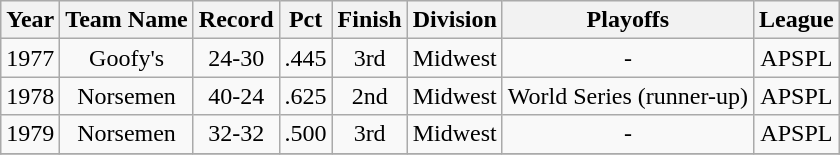<table class="wikitable">
<tr style="background: #F2F2F2;">
<th>Year</th>
<th>Team Name</th>
<th>Record</th>
<th>Pct</th>
<th>Finish</th>
<th>Division</th>
<th>Playoffs</th>
<th>League</th>
</tr>
<tr align=center>
<td>1977</td>
<td>Goofy's</td>
<td>24-30</td>
<td>.445</td>
<td>3rd</td>
<td>Midwest</td>
<td>-</td>
<td>APSPL</td>
</tr>
<tr align=center>
<td>1978</td>
<td>Norsemen</td>
<td>40-24</td>
<td>.625</td>
<td>2nd</td>
<td>Midwest</td>
<td>World Series (runner-up)</td>
<td>APSPL</td>
</tr>
<tr align=center>
<td>1979</td>
<td>Norsemen</td>
<td>32-32</td>
<td>.500</td>
<td>3rd</td>
<td>Midwest</td>
<td>-</td>
<td>APSPL</td>
</tr>
<tr align=center>
</tr>
</table>
